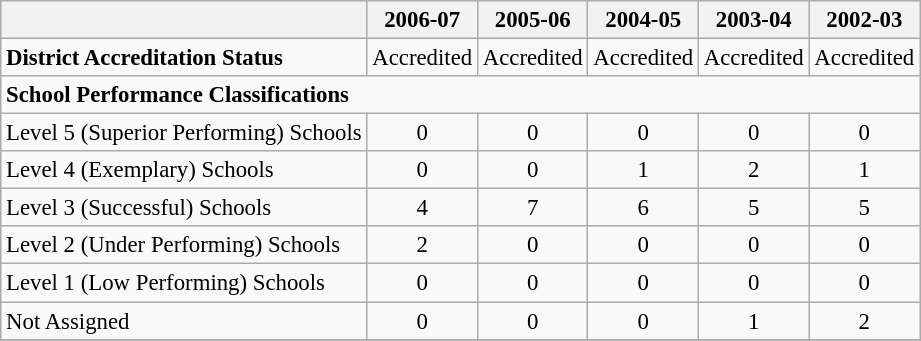<table class="wikitable" style="font-size: 95%;">
<tr>
<th></th>
<th>2006-07</th>
<th>2005-06</th>
<th>2004-05</th>
<th>2003-04</th>
<th>2002-03</th>
</tr>
<tr>
<td align="left"><strong>District Accreditation Status</strong></td>
<td align="center">Accredited</td>
<td align="center">Accredited</td>
<td align="center">Accredited</td>
<td align="center">Accredited</td>
<td align="center">Accredited</td>
</tr>
<tr>
<td align="left" colspan="6"><strong>School Performance Classifications</strong></td>
</tr>
<tr>
<td align="left">Level 5 (Superior Performing) Schools</td>
<td align="center">0</td>
<td align="center">0</td>
<td align="center">0</td>
<td align="center">0</td>
<td align="center">0</td>
</tr>
<tr>
<td align="left">Level 4 (Exemplary) Schools</td>
<td align="center">0</td>
<td align="center">0</td>
<td align="center">1</td>
<td align="center">2</td>
<td align="center">1</td>
</tr>
<tr>
<td align="left">Level 3 (Successful) Schools</td>
<td align="center">4</td>
<td align="center">7</td>
<td align="center">6</td>
<td align="center">5</td>
<td align="center">5</td>
</tr>
<tr>
<td align="left">Level 2 (Under Performing) Schools</td>
<td align="center">2</td>
<td align="center">0</td>
<td align="center">0</td>
<td align="center">0</td>
<td align="center">0</td>
</tr>
<tr>
<td align="left">Level 1 (Low Performing) Schools</td>
<td align="center">0</td>
<td align="center">0</td>
<td align="center">0</td>
<td align="center">0</td>
<td align="center">0</td>
</tr>
<tr>
<td align="left">Not Assigned</td>
<td align="center">0</td>
<td align="center">0</td>
<td align="center">0</td>
<td align="center">1</td>
<td align="center">2</td>
</tr>
<tr>
</tr>
</table>
